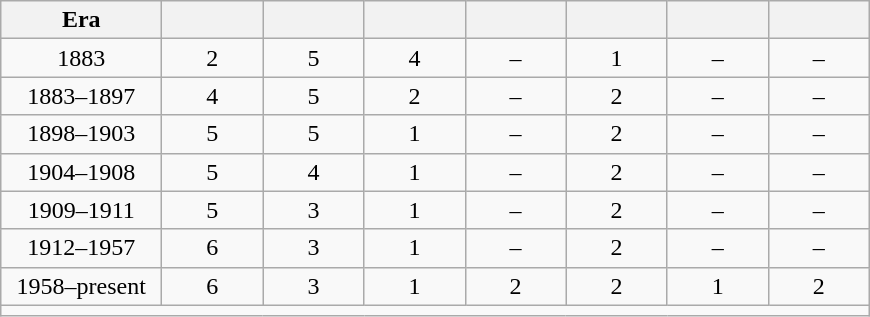<table class="wikitable sortable" style="text-align:center; width=700px">
<tr>
<th width=100px>Era</th>
<th width=60px></th>
<th width=60px></th>
<th width=60px></th>
<th width=60px></th>
<th width=60px></th>
<th width=60px></th>
<th width=60px></th>
</tr>
<tr>
<td>1883</td>
<td>2</td>
<td>5</td>
<td>4</td>
<td>–</td>
<td>1</td>
<td>–</td>
<td>– </td>
</tr>
<tr>
<td>1883–1897</td>
<td>4</td>
<td>5</td>
<td>2</td>
<td>–</td>
<td>2</td>
<td>–</td>
<td>– </td>
</tr>
<tr>
<td>1898–1903</td>
<td>5</td>
<td>5</td>
<td>1</td>
<td>–</td>
<td>2</td>
<td>–</td>
<td>– </td>
</tr>
<tr>
<td>1904–1908</td>
<td>5</td>
<td>4</td>
<td>1</td>
<td>–</td>
<td>2</td>
<td>–</td>
<td>– </td>
</tr>
<tr>
<td>1909–1911</td>
<td>5</td>
<td>3</td>
<td>1</td>
<td>–</td>
<td>2</td>
<td>–</td>
<td>– </td>
</tr>
<tr>
<td>1912–1957</td>
<td>6</td>
<td>3</td>
<td>1</td>
<td>–</td>
<td>2</td>
<td>–</td>
<td>– </td>
</tr>
<tr>
<td>1958–present</td>
<td>6</td>
<td>3</td>
<td>1</td>
<td>2</td>
<td>2</td>
<td>1</td>
<td>2 </td>
</tr>
<tr>
<td colspan=8 style=text-align:left></td>
</tr>
</table>
